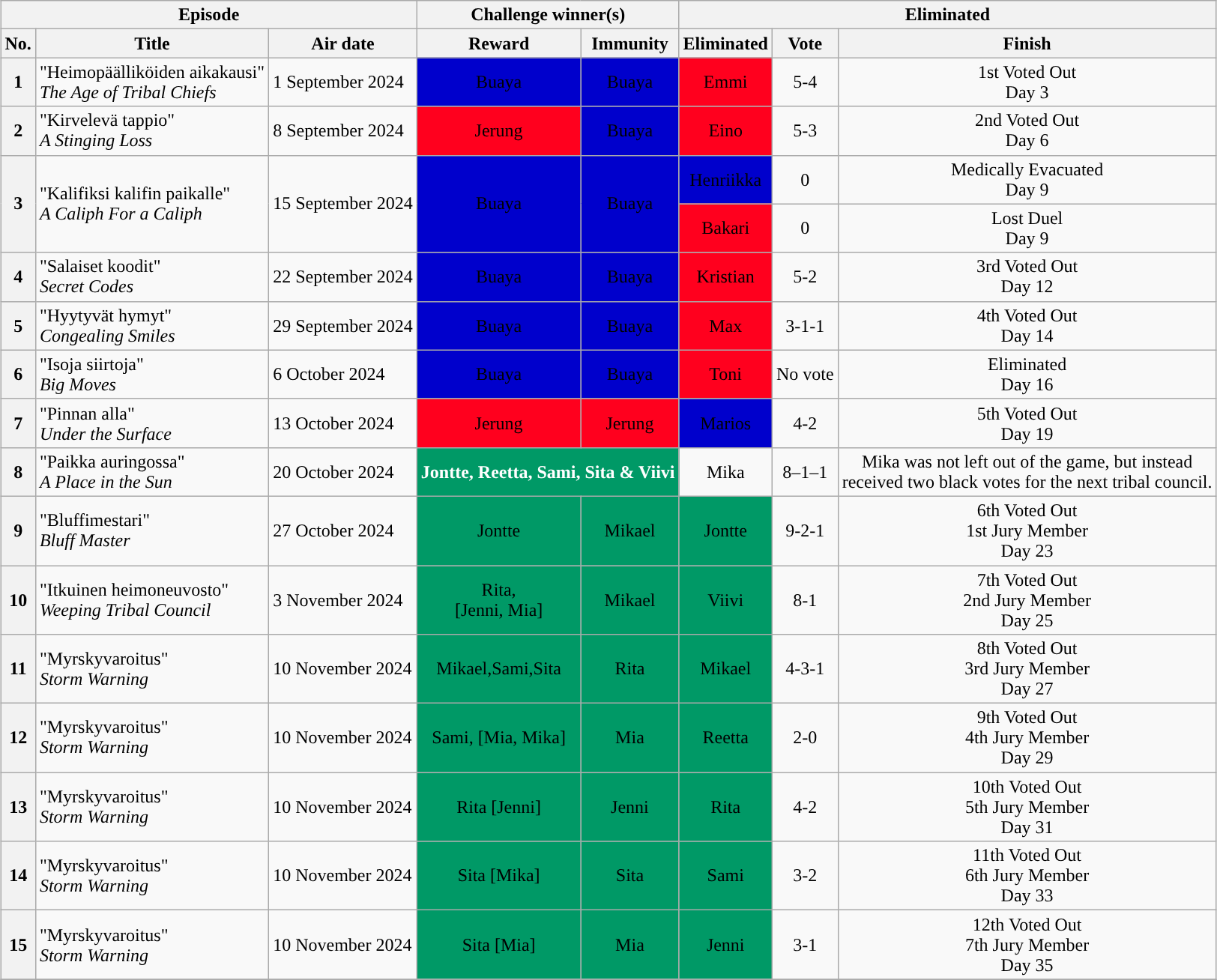<table class="wikitable plainrowheaders" style="margin:auto; text-align:center">
<tr>
<th scope="col" colspan="3">Episode</th>
<th colspan="2" scope="col">Challenge winner(s)</th>
<th colspan="3" scope="col">Eliminated</th>
</tr>
<tr>
<th scope="col">No.</th>
<th scope="col">Title</th>
<th scope="col">Air date</th>
<th scope="col">Reward</th>
<th scope="col">Immunity</th>
<th scope="col">Eliminated</th>
<th scope="col">Vote</th>
<th scope="col">Finish</th>
</tr>
<tr>
<th>1</th>
<td scope="row" align="left" rowspan="1">"Heimopäälliköiden aikakausi"<br><em>The Age of Tribal Chiefs</em></td>
<td align="left" rowspan="1">1 September 2024</td>
<td bgcolor="#0000cc" >Buaya</td>
<td bgcolor="#0000cc" >Buaya</td>
<td bgcolor="#ff001e">Emmi</td>
<td>5-4</td>
<td>1st Voted Out<br>Day 3</td>
</tr>
<tr>
<th>2</th>
<td scope="row" align="left" rowspan="1">"Kirvelevä tappio"<br><em>A Stinging Loss</em></td>
<td align="left" rowspan="1">8 September 2024</td>
<td bgcolor="#ff001e">Jerung</td>
<td bgcolor="#0000cc" >Buaya</td>
<td bgcolor="#ff001e">Eino</td>
<td>5-3</td>
<td>2nd Voted Out<br>Day 6</td>
</tr>
<tr>
<th rowspan="2">3</th>
<td rowspan="2" scope="row" align="left" rowspan="2">"Kalifiksi kalifin paikalle"<br><em>A Caliph For a Caliph</em></td>
<td rowspan="2" align="left" rowspan="2">15 September 2024</td>
<td rowspan="2" bgcolor="#0000cc" >Buaya</td>
<td rowspan="2" bgcolor="#0000cc" >Buaya</td>
<td rowspan="1" bgcolor="#0000cc" >Henriikka</td>
<td rowspan="1">0</td>
<td rowspan="1">Medically Evacuated<br>Day 9</td>
</tr>
<tr>
<td rowspan="1" bgcolor="#ff001e">Bakari</td>
<td rowspan="1">0</td>
<td rowspan="1">Lost Duel<br>Day 9</td>
</tr>
<tr>
<th>4</th>
<td scope="row" align="left" rowspan="1">"Salaiset koodit"<br><em>Secret Codes</em></td>
<td align="left" rowspan="1">22 September 2024</td>
<td bgcolor="#0000cc" >Buaya</td>
<td bgcolor="#0000cc" >Buaya</td>
<td bgcolor="#ff001e">Kristian</td>
<td>5-2</td>
<td>3rd Voted Out<br>Day 12</td>
</tr>
<tr>
<th>5</th>
<td scope="row" align="left" rowspan="1">"Hyytyvät hymyt"<br><em>Congealing Smiles</em></td>
<td align="left" rowspan="1">29 September 2024</td>
<td bgcolor="#0000cc" >Buaya</td>
<td bgcolor="#0000cc" >Buaya</td>
<td bgcolor="#ff001e">Max</td>
<td>3-1-1</td>
<td>4th Voted Out<br>Day 14</td>
</tr>
<tr>
<th>6</th>
<td scope="row" align="left" rowspan="1">"Isoja siirtoja"<br><em>Big Moves</em></td>
<td align="left" rowspan="1">6 October 2024</td>
<td bgcolor="#0000cc" >Buaya</td>
<td bgcolor="#0000cc" >Buaya</td>
<td bgcolor="#ff001e">Toni</td>
<td>No vote</td>
<td>Eliminated<br>Day 16</td>
</tr>
<tr>
<th>7</th>
<td scope="row" align="left" rowspan="1">"Pinnan alla"<br><em>Under the Surface</em></td>
<td align="left" rowspan="1">13 October 2024</td>
<td bgcolor="#ff001e">Jerung</td>
<td bgcolor="#ff001e">Jerung</td>
<td rowspan="1" bgcolor="#0000cc" >Marios</td>
<td>4-2</td>
<td>5th Voted Out<br>Day 19</td>
</tr>
<tr>
<th>8</th>
<td scope="row" align="left" rowspan="1">"Paikka auringossa"<br><em>A Place in the Sun</em></td>
<td align="left" rowspan="1">20 October 2024</td>
<th colspan=2 style="background-color:#009966; color:white;">Jontte, Reetta, Sami, Sita & Viivi</th>
<td>Mika</td>
<td>8–1–1</td>
<td>Mika was not left out of the game, but instead<br> received two black votes for the next tribal council.</td>
</tr>
<tr>
<th>9</th>
<td scope="row" align="left">"Bluffimestari"<br><em>Bluff Master</em></td>
<td align="left">27 October 2024</td>
<td style="background-color:#009966;">Jontte</td>
<td style="background-color:#009966;">Mikael</td>
<td style="background-color:#009966;">Jontte</td>
<td>9-2-1</td>
<td>6th Voted Out<br>1st Jury Member<br>Day 23</td>
</tr>
<tr>
<th>10</th>
<td scope="row" align="left">"Itkuinen heimoneuvosto"<br><em>Weeping Tribal Council</em></td>
<td align="left">3 November 2024</td>
<td style="background-color:#009966;">Rita,<br>[Jenni, Mia]</td>
<td style="background-color:#009966;">Mikael</td>
<td style="background-color:#009966;">Viivi</td>
<td>8-1</td>
<td>7th Voted Out<br>2nd Jury Member<br>Day 25</td>
</tr>
<tr>
<th>11</th>
<td scope="row" align="left">"Myrskyvaroitus"<br><em>Storm Warning</em></td>
<td align="left">10 November 2024</td>
<td style="background-color:#009966;">Mikael,Sami,Sita</td>
<td style="background-color:#009966;">Rita</td>
<td style="background-color:#009966;">Mikael</td>
<td>4-3-1</td>
<td>8th Voted Out<br>3rd Jury Member<br>Day 27</td>
</tr>
<tr>
<th>12</th>
<td scope="row" align="left">"Myrskyvaroitus"<br><em>Storm Warning</em></td>
<td align="left">10 November 2024</td>
<td style="background-color:#009966;">Sami, [Mia, Mika]</td>
<td style="background-color:#009966;">Mia</td>
<td style="background-color:#009966;">Reetta</td>
<td>2-0</td>
<td>9th Voted Out<br>4th Jury Member<br>Day 29</td>
</tr>
<tr>
<th>13</th>
<td scope="row" align="left">"Myrskyvaroitus"<br><em>Storm Warning</em></td>
<td align="left">10 November 2024</td>
<td style="background-color:#009966;">Rita [Jenni]</td>
<td style="background-color:#009966;">Jenni</td>
<td style="background-color:#009966;">Rita</td>
<td>4-2</td>
<td>10th Voted Out<br>5th Jury Member<br>Day 31</td>
</tr>
<tr>
<th>14</th>
<td scope="row" align="left">"Myrskyvaroitus"<br><em>Storm Warning</em></td>
<td align="left">10 November 2024</td>
<td style="background-color:#009966;">Sita [Mika]</td>
<td style="background-color:#009966;">Sita</td>
<td style="background-color:#009966;">Sami</td>
<td>3-2</td>
<td>11th Voted Out<br>6th Jury Member<br>Day 33</td>
</tr>
<tr>
<th>15</th>
<td scope="row" align="left">"Myrskyvaroitus"<br><em>Storm Warning</em></td>
<td align="left">10 November 2024</td>
<td style="background-color:#009966;">Sita [Mia]</td>
<td style="background-color:#009966;">Mia</td>
<td style="background-color:#009966;">Jenni</td>
<td>3-1</td>
<td>12th Voted Out<br>7th Jury Member<br>Day 35</td>
</tr>
<tr>
</tr>
</table>
